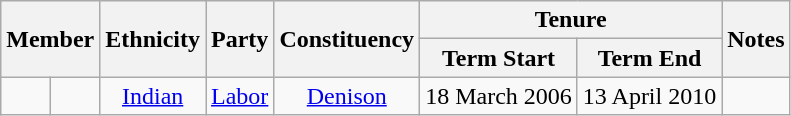<table class="wikitable sortable plainrowheaders" style="text-align: center;">
<tr>
<th colspan="2" rowspan="2" class="unsortable">Member</th>
<th rowspan="2">Ethnicity</th>
<th rowspan="2">Party</th>
<th rowspan="2">Constituency</th>
<th colspan="2">Tenure</th>
<th rowspan="2">Notes</th>
</tr>
<tr>
<th>Term Start</th>
<th>Term End</th>
</tr>
<tr>
<td></td>
<td><strong></strong><br></td>
<td><a href='#'>Indian</a></td>
<td><a href='#'>Labor</a></td>
<td><a href='#'>Denison</a></td>
<td>18 March 2006</td>
<td>13 April 2010</td>
<td></td>
</tr>
</table>
